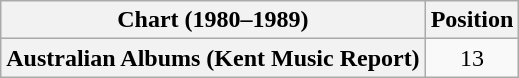<table class="wikitable plainrowheaders" style="text-align:center">
<tr>
<th scope="col">Chart (1980–1989)</th>
<th scope="col">Position</th>
</tr>
<tr>
<th scope="row">Australian Albums (Kent Music Report)</th>
<td>13</td>
</tr>
</table>
